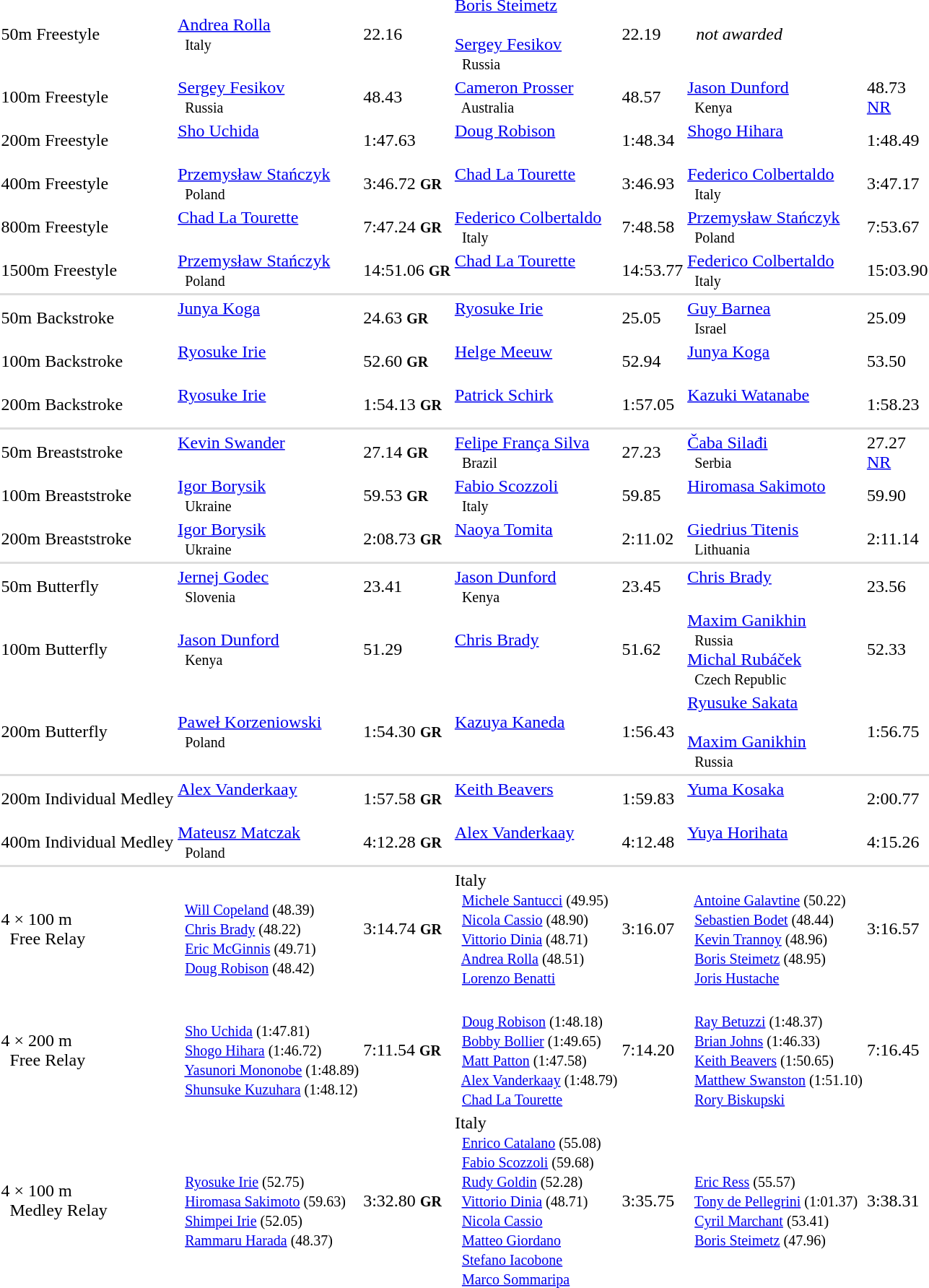<table>
<tr>
<td>50m Freestyle</td>
<td><a href='#'>Andrea Rolla</a> <small><br>    Italy </small></td>
<td>22.16</td>
<td><a href='#'>Boris Steimetz</a> <small><br>    </small> <br> <a href='#'>Sergey Fesikov</a> <small><br>    Russia </small></td>
<td>22.19</td>
<td>  <em>not awarded</em></td>
<td></td>
</tr>
<tr>
<td>100m Freestyle</td>
<td><a href='#'>Sergey Fesikov</a> <small><br>    Russia </small></td>
<td>48.43</td>
<td><a href='#'>Cameron Prosser</a> <small><br>    Australia </small></td>
<td>48.57</td>
<td><a href='#'>Jason Dunford</a> <small><br>    Kenya </small></td>
<td>48.73 <br><a href='#'>NR</a></td>
</tr>
<tr>
<td>200m Freestyle</td>
<td><a href='#'>Sho Uchida</a> <small><br>    </small></td>
<td>1:47.63</td>
<td><a href='#'>Doug Robison</a> <small><br>    </small></td>
<td>1:48.34</td>
<td><a href='#'>Shogo Hihara</a> <small><br>    </small></td>
<td>1:48.49</td>
</tr>
<tr>
<td>400m Freestyle</td>
<td><a href='#'>Przemysław Stańczyk</a> <small><br>    Poland </small></td>
<td>3:46.72 <small><strong>GR</strong></small></td>
<td><a href='#'>Chad La Tourette</a> <small><br>    </small></td>
<td>3:46.93</td>
<td><a href='#'>Federico Colbertaldo</a> <small><br>    Italy </small></td>
<td>3:47.17</td>
</tr>
<tr>
<td>800m Freestyle</td>
<td><a href='#'>Chad La Tourette</a> <small><br>    </small></td>
<td>7:47.24 <small><strong>GR</strong></small></td>
<td><a href='#'>Federico Colbertaldo</a> <small><br>    Italy </small></td>
<td>7:48.58</td>
<td><a href='#'>Przemysław Stańczyk</a> <small><br>    Poland </small></td>
<td>7:53.67</td>
</tr>
<tr>
<td>1500m Freestyle</td>
<td><a href='#'>Przemysław Stańczyk</a> <small><br>    Poland </small></td>
<td>14:51.06 <small><strong>GR</strong></small></td>
<td><a href='#'>Chad La Tourette</a> <small><br>    </small></td>
<td>14:53.77</td>
<td><a href='#'>Federico Colbertaldo</a> <small><br>    Italy </small></td>
<td>15:03.90</td>
</tr>
<tr bgcolor=#DDDDDD>
<td colspan=7></td>
</tr>
<tr>
<td>50m Backstroke</td>
<td><a href='#'>Junya Koga</a> <small><br>    </small></td>
<td>24.63 <small><strong>GR</strong></small></td>
<td><a href='#'>Ryosuke Irie</a> <small><br>    </small></td>
<td>25.05</td>
<td><a href='#'>Guy Barnea</a> <small><br>    Israel </small></td>
<td>25.09</td>
</tr>
<tr>
<td>100m Backstroke</td>
<td><a href='#'>Ryosuke Irie</a> <small><br>    </small></td>
<td>52.60 <small><strong>GR</strong></small></td>
<td><a href='#'>Helge Meeuw</a> <small><br>    </small></td>
<td>52.94</td>
<td><a href='#'>Junya Koga</a> <small><br>    </small></td>
<td>53.50</td>
</tr>
<tr>
<td>200m Backstroke</td>
<td><a href='#'>Ryosuke Irie</a> <small><br>    </small></td>
<td>1:54.13 <small><strong>GR</strong></small></td>
<td><a href='#'>Patrick Schirk</a> <small><br>    </small></td>
<td>1:57.05</td>
<td><a href='#'>Kazuki Watanabe</a> <small><br>    </small></td>
<td>1:58.23</td>
</tr>
<tr bgcolor=#DDDDDD>
<td colspan=7></td>
</tr>
<tr>
<td>50m Breaststroke</td>
<td><a href='#'>Kevin Swander</a> <small><br>    </small></td>
<td>27.14 <small><strong>GR</strong></small></td>
<td><a href='#'>Felipe França Silva</a> <small><br>    Brazil </small></td>
<td>27.23</td>
<td><a href='#'>Čaba Silađi</a> <small><br>    Serbia </small></td>
<td>27.27<br><a href='#'>NR</a></td>
</tr>
<tr>
<td>100m Breaststroke</td>
<td><a href='#'>Igor Borysik</a> <small><br>    Ukraine </small></td>
<td>59.53 <small><strong>GR</strong></small></td>
<td><a href='#'>Fabio Scozzoli</a> <small><br>    Italy </small></td>
<td>59.85</td>
<td><a href='#'>Hiromasa Sakimoto</a> <small><br>    </small></td>
<td>59.90</td>
</tr>
<tr>
<td>200m Breaststroke</td>
<td><a href='#'>Igor Borysik</a> <small><br>    Ukraine </small></td>
<td>2:08.73 <small><strong>GR</strong></small></td>
<td><a href='#'>Naoya Tomita</a> <small><br>    </small></td>
<td>2:11.02</td>
<td><a href='#'>Giedrius Titenis</a> <small><br>    Lithuania </small></td>
<td>2:11.14</td>
</tr>
<tr bgcolor=#DDDDDD>
<td colspan=7></td>
</tr>
<tr>
<td>50m Butterfly</td>
<td><a href='#'>Jernej Godec</a> <small><br>    Slovenia </small></td>
<td>23.41</td>
<td><a href='#'>Jason Dunford</a> <small><br>    Kenya </small></td>
<td>23.45</td>
<td><a href='#'>Chris Brady</a> <small><br>    </small></td>
<td>23.56</td>
</tr>
<tr>
<td>100m Butterfly</td>
<td><a href='#'>Jason Dunford</a> <small><br>    Kenya </small></td>
<td>51.29</td>
<td><a href='#'>Chris Brady</a> <small><br>    </small></td>
<td>51.62</td>
<td><a href='#'>Maxim Ganikhin</a> <small><br>    Russia </small> <br> <a href='#'>Michal Rubáček</a> <small><br>    Czech Republic </small></td>
<td>52.33</td>
</tr>
<tr>
<td>200m Butterfly</td>
<td><a href='#'>Paweł Korzeniowski</a> <small><br>    Poland </small></td>
<td>1:54.30 <small><strong>GR</strong></small></td>
<td><a href='#'>Kazuya Kaneda</a> <small><br>    </small></td>
<td>1:56.43</td>
<td><a href='#'>Ryusuke Sakata</a> <small><br>    </small> <br> <a href='#'>Maxim Ganikhin</a> <small><br>    Russia </small></td>
<td>1:56.75</td>
</tr>
<tr bgcolor=#DDDDDD>
<td colspan=7></td>
</tr>
<tr>
<td>200m Individual Medley</td>
<td><a href='#'>Alex Vanderkaay</a> <small><br>    </small></td>
<td>1:57.58 <small><strong>GR</strong></small></td>
<td><a href='#'>Keith Beavers</a> <small><br>    </small></td>
<td>1:59.83</td>
<td><a href='#'>Yuma Kosaka</a> <small><br>    </small></td>
<td>2:00.77</td>
</tr>
<tr>
<td>400m Individual Medley</td>
<td><a href='#'>Mateusz Matczak</a> <small><br>    Poland </small></td>
<td>4:12.28 <small><strong>GR</strong></small></td>
<td><a href='#'>Alex Vanderkaay</a> <small><br>    </small></td>
<td>4:12.48</td>
<td><a href='#'>Yuya Horihata</a> <small><br>    </small></td>
<td>4:15.26</td>
</tr>
<tr bgcolor=#DDDDDD>
<td colspan=7></td>
</tr>
<tr>
<td>4 × 100 m <br>   Free Relay</td>
<td> <small><br>  <a href='#'>Will Copeland</a> (48.39)<br>  <a href='#'>Chris Brady</a> (48.22) <br>  <a href='#'>Eric McGinnis</a> (49.71)<br>  <a href='#'>Doug Robison</a> (48.42)</small></td>
<td>3:14.74 <small><strong>GR</strong></small></td>
<td> Italy <small><br>  <a href='#'>Michele Santucci</a> (49.95) <br>  <a href='#'>Nicola Cassio</a> (48.90) <br>  <a href='#'>Vittorio Dinia</a> (48.71) <br>  <a href='#'>Andrea Rolla</a> (48.51) <br>  <a href='#'>Lorenzo Benatti</a></small></td>
<td>3:16.07</td>
<td> <small><br>  <a href='#'>Antoine Galavtine</a> (50.22) <br>  <a href='#'>Sebastien Bodet</a> (48.44) <br>  <a href='#'>Kevin Trannoy</a> (48.96) <br>  <a href='#'>Boris Steimetz</a> (48.95) <br>  <a href='#'>Joris Hustache</a></small></td>
<td>3:16.57</td>
</tr>
<tr>
<td>4 × 200 m <br>   Free Relay</td>
<td> <small><br>  <a href='#'>Sho Uchida</a> (1:47.81) <br>  <a href='#'>Shogo Hihara</a> (1:46.72) <br>  <a href='#'>Yasunori Mononobe</a> (1:48.89) <br>  <a href='#'>Shunsuke Kuzuhara</a> (1:48.12)</small></td>
<td>7:11.54 <small><strong>GR</strong></small></td>
<td> <small><br>  <a href='#'>Doug Robison</a> (1:48.18) <br>  <a href='#'>Bobby Bollier</a> (1:49.65) <br>  <a href='#'>Matt Patton</a> (1:47.58) <br>  <a href='#'>Alex Vanderkaay</a> (1:48.79) <br>  <a href='#'>Chad La Tourette</a></small></td>
<td>7:14.20</td>
<td> <small><br>  <a href='#'>Ray Betuzzi</a> (1:48.37) <br>  <a href='#'>Brian Johns</a> (1:46.33) <br>  <a href='#'>Keith Beavers</a> (1:50.65) <br>  <a href='#'>Matthew Swanston</a> (1:51.10) <br>  <a href='#'>Rory Biskupski</a></small></td>
<td>7:16.45</td>
</tr>
<tr>
<td>4 × 100 m <br>   Medley Relay</td>
<td> <small><br>  <a href='#'>Ryosuke Irie</a> (52.75) <br>  <a href='#'>Hiromasa Sakimoto</a> (59.63) <br>  <a href='#'>Shimpei Irie</a> (52.05) <br>  <a href='#'>Rammaru Harada</a> (48.37)</small></td>
<td>3:32.80 <small><strong>GR</strong></small></td>
<td> Italy <small><br>  <a href='#'>Enrico Catalano</a> (55.08) <br>  <a href='#'>Fabio Scozzoli</a> (59.68) <br>  <a href='#'>Rudy Goldin</a> (52.28) <br>  <a href='#'>Vittorio Dinia</a> (48.71) <br>  <a href='#'>Nicola Cassio</a> <br>  <a href='#'>Matteo Giordano</a> <br>  <a href='#'>Stefano Iacobone</a> <br>  <a href='#'>Marco Sommaripa</a></small></td>
<td>3:35.75</td>
<td> <small><br>  <a href='#'>Eric Ress</a> (55.57) <br>  <a href='#'>Tony de Pellegrini</a> (1:01.37)<br>  <a href='#'>Cyril Marchant</a> (53.41)<br>  <a href='#'>Boris Steimetz</a> (47.96)</small></td>
<td>3:38.31</td>
</tr>
</table>
